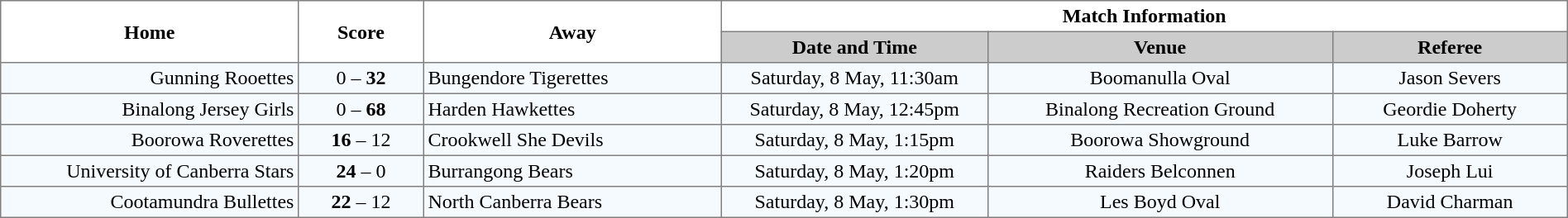<table border="1" cellpadding="3" cellspacing="0" width="100%" style="border-collapse:collapse;  text-align:center;">
<tr>
<th rowspan="2" width="19%">Home</th>
<th rowspan="2" width="8%">Score</th>
<th rowspan="2" width="19%">Away</th>
<th colspan="3">Match Information</th>
</tr>
<tr bgcolor="#CCCCCC">
<th width="17%">Date and Time</th>
<th width="22%">Venue</th>
<th width="50%">Referee</th>
</tr>
<tr style="text-align:center; background:#f5faff;">
<td align="right">Gunning Rooettes </td>
<td>0 – <strong>32</strong></td>
<td align="left"> Bungendore Tigerettes</td>
<td>Saturday, 8 May, 11:30am</td>
<td>Boomanulla Oval</td>
<td>Jason Severs</td>
</tr>
<tr style="text-align:center; background:#f5faff;">
<td align="right">Binalong Jersey Girls </td>
<td>0 – <strong>68</strong></td>
<td align="left"> Harden Hawkettes</td>
<td>Saturday, 8 May, 12:45pm</td>
<td>Binalong Recreation Ground</td>
<td>Geordie Doherty</td>
</tr>
<tr style="text-align:center; background:#f5faff;">
<td align="right">Boorowa Roverettes </td>
<td><strong>16</strong> – 12</td>
<td align="left"> Crookwell She Devils</td>
<td>Saturday, 8 May, 1:15pm</td>
<td>Boorowa Showground</td>
<td>Luke Barrow</td>
</tr>
<tr style="text-align:center; background:#f5faff;">
<td align="right">University of Canberra Stars </td>
<td><strong>24</strong> – 0</td>
<td align="left"> Burrangong Bears</td>
<td>Saturday, 8 May, 1:20pm</td>
<td>Raiders Belconnen</td>
<td>Joseph Lui</td>
</tr>
<tr style="text-align:center; background:#f5faff;">
<td align="right">Cootamundra Bullettes </td>
<td><strong>22</strong> – 12</td>
<td align="left"> North Canberra Bears</td>
<td>Saturday, 8 May, 1:30pm</td>
<td>Les Boyd Oval</td>
<td>David Charman</td>
</tr>
</table>
